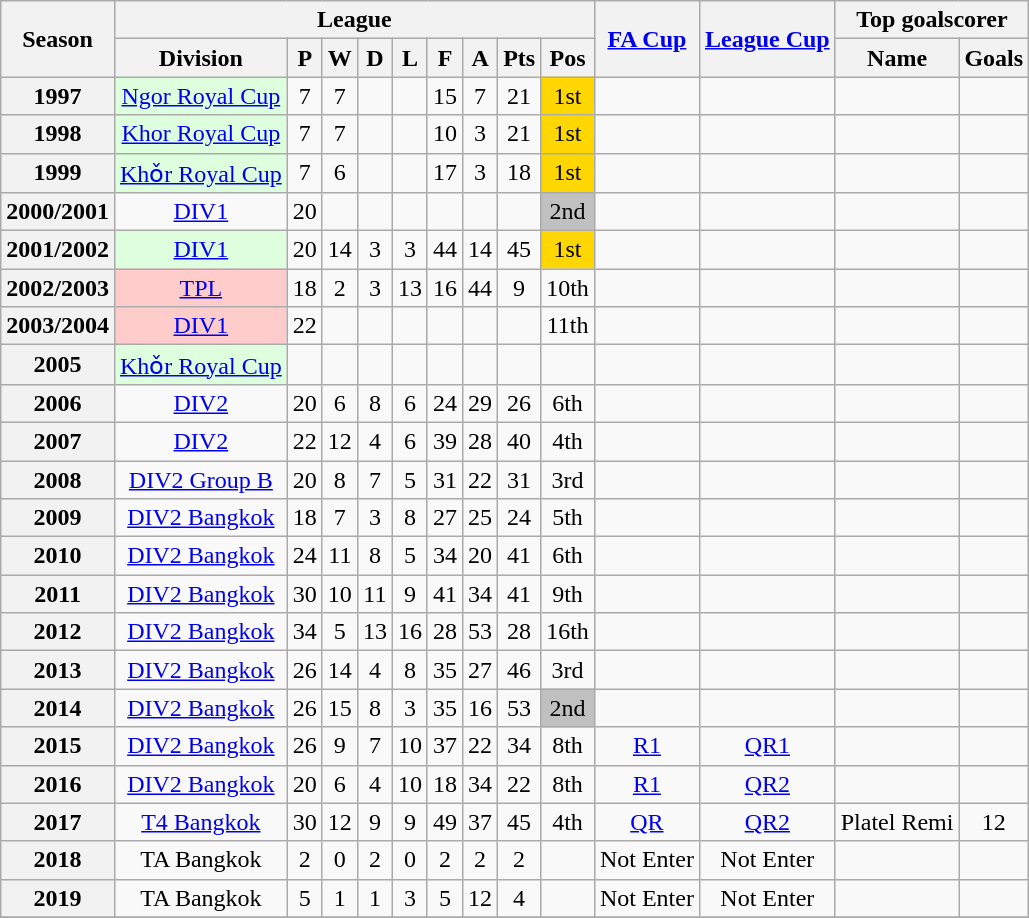<table class="wikitable" style="text-align: center">
<tr>
<th rowspan=2>Season</th>
<th colspan=9>League</th>
<th rowspan=2><a href='#'>FA Cup</a></th>
<th rowspan=2><a href='#'>League Cup</a></th>
<th colspan=2>Top goalscorer</th>
</tr>
<tr>
<th>Division</th>
<th>P</th>
<th>W</th>
<th>D</th>
<th>L</th>
<th>F</th>
<th>A</th>
<th>Pts</th>
<th>Pos</th>
<th>Name</th>
<th>Goals</th>
</tr>
<tr>
<th>1997</th>
<td bgcolor="#DDFFDD"><a href='#'>Ngor Royal Cup</a></td>
<td>7</td>
<td>7</td>
<td></td>
<td></td>
<td>15</td>
<td>7</td>
<td>21</td>
<td bgcolor=gold>1st</td>
<td></td>
<td></td>
<td></td>
<td></td>
</tr>
<tr>
<th>1998</th>
<td bgcolor="#DDFFDD"><a href='#'>Khor Royal Cup</a></td>
<td>7</td>
<td>7</td>
<td></td>
<td></td>
<td>10</td>
<td>3</td>
<td>21</td>
<td bgcolor=gold>1st</td>
<td></td>
<td></td>
<td></td>
<td></td>
</tr>
<tr>
<th>1999</th>
<td bgcolor="#DDFFDD"><a href='#'>Khǒr Royal Cup</a></td>
<td>7</td>
<td>6</td>
<td></td>
<td></td>
<td>17</td>
<td>3</td>
<td>18</td>
<td bgcolor=gold>1st</td>
<td></td>
<td></td>
<td></td>
<td></td>
</tr>
<tr>
<th>2000/2001</th>
<td><a href='#'>DIV1</a></td>
<td>20</td>
<td></td>
<td></td>
<td></td>
<td></td>
<td></td>
<td></td>
<td bgcolor=silver>2nd</td>
<td></td>
<td></td>
<td></td>
<td></td>
</tr>
<tr>
<th>2001/2002</th>
<td bgcolor="#DDFFDD"><a href='#'>DIV1</a></td>
<td>20</td>
<td>14</td>
<td>3</td>
<td>3</td>
<td>44</td>
<td>14</td>
<td>45</td>
<td bgcolor=gold>1st</td>
<td></td>
<td></td>
<td></td>
<td></td>
</tr>
<tr>
<th>2002/2003</th>
<td bgcolor="#FFCCCC"><a href='#'>TPL</a></td>
<td>18</td>
<td>2</td>
<td>3</td>
<td>13</td>
<td>16</td>
<td>44</td>
<td>9</td>
<td>10th</td>
<td></td>
<td></td>
<td></td>
<td></td>
</tr>
<tr>
<th>2003/2004</th>
<td bgcolor="#FFCCCC"><a href='#'>DIV1</a></td>
<td>22</td>
<td></td>
<td></td>
<td></td>
<td></td>
<td></td>
<td></td>
<td>11th</td>
<td></td>
<td></td>
<td></td>
<td></td>
</tr>
<tr>
<th>2005</th>
<td bgcolor="#DDFFDD"><a href='#'>Khǒr Royal Cup</a></td>
<td></td>
<td></td>
<td></td>
<td></td>
<td></td>
<td></td>
<td></td>
<td></td>
<td></td>
<td></td>
<td></td>
<td></td>
</tr>
<tr>
<th>2006</th>
<td><a href='#'>DIV2</a></td>
<td>20</td>
<td>6</td>
<td>8</td>
<td>6</td>
<td>24</td>
<td>29</td>
<td>26</td>
<td>6th</td>
<td></td>
<td></td>
<td></td>
<td></td>
</tr>
<tr>
<th>2007</th>
<td><a href='#'>DIV2</a></td>
<td>22</td>
<td>12</td>
<td>4</td>
<td>6</td>
<td>39</td>
<td>28</td>
<td>40</td>
<td>4th</td>
<td></td>
<td></td>
<td></td>
<td></td>
</tr>
<tr>
<th>2008</th>
<td><a href='#'>DIV2 Group B</a></td>
<td>20</td>
<td>8</td>
<td>7</td>
<td>5</td>
<td>31</td>
<td>22</td>
<td>31</td>
<td>3rd</td>
<td></td>
<td></td>
<td></td>
<td></td>
</tr>
<tr>
<th>2009</th>
<td><a href='#'>DIV2 Bangkok</a></td>
<td>18</td>
<td>7</td>
<td>3</td>
<td>8</td>
<td>27</td>
<td>25</td>
<td>24</td>
<td>5th</td>
<td></td>
<td></td>
<td></td>
<td></td>
</tr>
<tr>
<th>2010</th>
<td><a href='#'>DIV2 Bangkok</a></td>
<td>24</td>
<td>11</td>
<td>8</td>
<td>5</td>
<td>34</td>
<td>20</td>
<td>41</td>
<td>6th</td>
<td></td>
<td></td>
<td></td>
<td></td>
</tr>
<tr>
<th>2011</th>
<td><a href='#'>DIV2 Bangkok</a></td>
<td>30</td>
<td>10</td>
<td>11</td>
<td>9</td>
<td>41</td>
<td>34</td>
<td>41</td>
<td>9th</td>
<td></td>
<td></td>
<td></td>
<td></td>
</tr>
<tr>
<th>2012</th>
<td><a href='#'>DIV2 Bangkok</a></td>
<td>34</td>
<td>5</td>
<td>13</td>
<td>16</td>
<td>28</td>
<td>53</td>
<td>28</td>
<td>16th</td>
<td></td>
<td></td>
<td></td>
<td></td>
</tr>
<tr>
<th>2013</th>
<td><a href='#'>DIV2 Bangkok</a></td>
<td>26</td>
<td>14</td>
<td>4</td>
<td>8</td>
<td>35</td>
<td>27</td>
<td>46</td>
<td>3rd</td>
<td></td>
<td></td>
<td></td>
<td></td>
</tr>
<tr>
<th>2014</th>
<td><a href='#'>DIV2 Bangkok</a></td>
<td>26</td>
<td>15</td>
<td>8</td>
<td>3</td>
<td>35</td>
<td>16</td>
<td>53</td>
<td bgcolor=silver>2nd</td>
<td></td>
<td></td>
<td></td>
<td></td>
</tr>
<tr>
<th>2015</th>
<td><a href='#'>DIV2 Bangkok</a></td>
<td>26</td>
<td>9</td>
<td>7</td>
<td>10</td>
<td>37</td>
<td>22</td>
<td>34</td>
<td>8th</td>
<td><a href='#'>R1</a></td>
<td><a href='#'>QR1</a></td>
<td></td>
<td></td>
</tr>
<tr>
<th>2016</th>
<td><a href='#'>DIV2 Bangkok</a></td>
<td>20</td>
<td>6</td>
<td>4</td>
<td>10</td>
<td>18</td>
<td>34</td>
<td>22</td>
<td>8th</td>
<td><a href='#'>R1</a></td>
<td><a href='#'>QR2</a></td>
<td></td>
<td></td>
</tr>
<tr>
<th>2017</th>
<td><a href='#'>T4 Bangkok</a></td>
<td>30</td>
<td>12</td>
<td>9</td>
<td>9</td>
<td>49</td>
<td>37</td>
<td>45</td>
<td>4th</td>
<td><a href='#'>QR</a></td>
<td><a href='#'>QR2</a></td>
<td>Platel Remi</td>
<td>12</td>
</tr>
<tr>
<th>2018</th>
<td>TA Bangkok</td>
<td>2</td>
<td>0</td>
<td>2</td>
<td>0</td>
<td>2</td>
<td>2</td>
<td>2</td>
<td></td>
<td>Not Enter</td>
<td>Not Enter</td>
<td></td>
<td></td>
</tr>
<tr>
<th>2019</th>
<td>TA Bangkok</td>
<td>5</td>
<td>1</td>
<td>1</td>
<td>3</td>
<td>5</td>
<td>12</td>
<td>4</td>
<td></td>
<td>Not Enter</td>
<td>Not Enter</td>
<td></td>
<td></td>
</tr>
<tr>
</tr>
</table>
